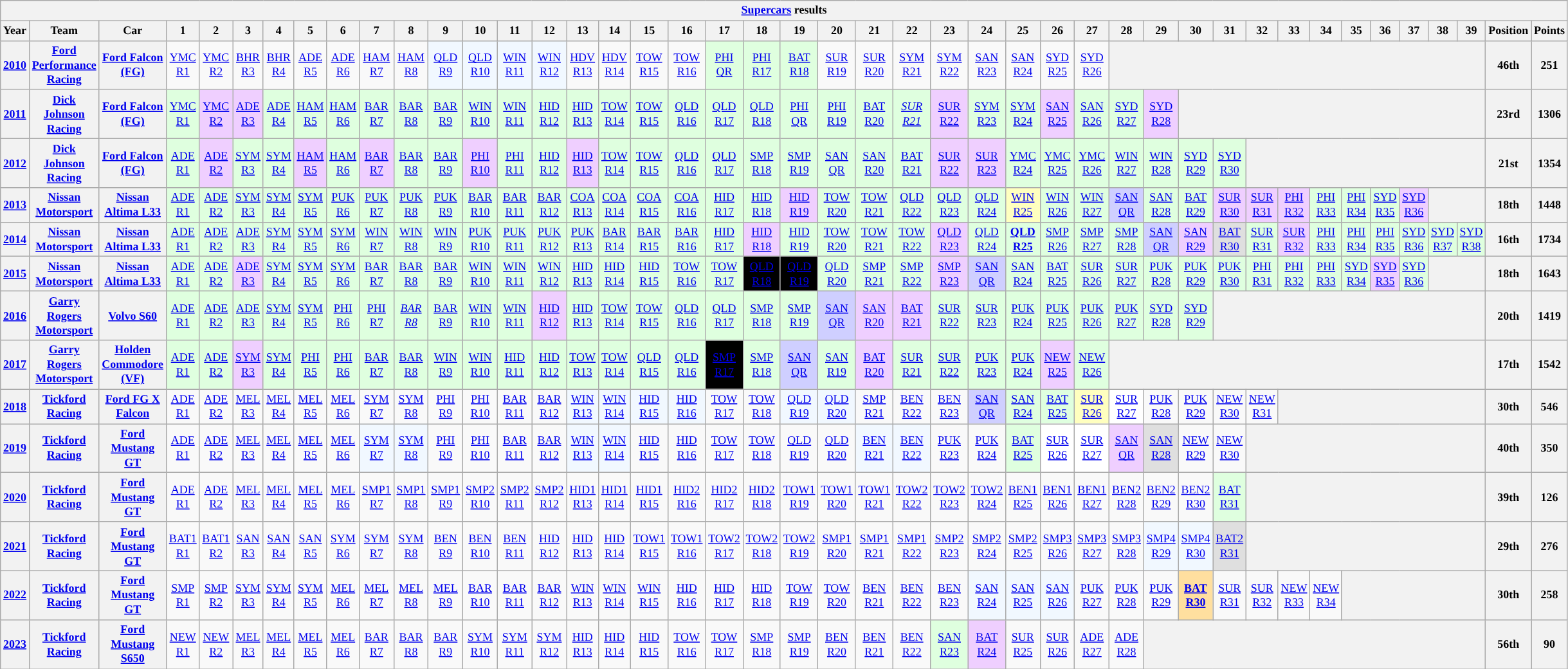<table class="wikitable" style="text-align:center; font-size:75%">
<tr>
<th colspan=45><a href='#'>Supercars</a> results</th>
</tr>
<tr>
<th>Year</th>
<th>Team</th>
<th>Car</th>
<th>1</th>
<th>2</th>
<th>3</th>
<th>4</th>
<th>5</th>
<th>6</th>
<th>7</th>
<th>8</th>
<th>9</th>
<th>10</th>
<th>11</th>
<th>12</th>
<th>13</th>
<th>14</th>
<th>15</th>
<th>16</th>
<th>17</th>
<th>18</th>
<th>19</th>
<th>20</th>
<th>21</th>
<th>22</th>
<th>23</th>
<th>24</th>
<th>25</th>
<th>26</th>
<th>27</th>
<th>28</th>
<th>29</th>
<th>30</th>
<th>31</th>
<th>32</th>
<th>33</th>
<th>34</th>
<th>35</th>
<th>36</th>
<th>37</th>
<th>38</th>
<th>39</th>
<th>Position</th>
<th>Points</th>
</tr>
<tr>
<th><a href='#'>2010</a></th>
<th><a href='#'>Ford Performance Racing</a></th>
<th><a href='#'>Ford Falcon (FG)</a></th>
<td><a href='#'>YMC<br>R1</a></td>
<td><a href='#'>YMC<br>R2</a></td>
<td><a href='#'>BHR<br>R3</a></td>
<td><a href='#'>BHR<br>R4</a></td>
<td><a href='#'>ADE<br>R5</a></td>
<td><a href='#'>ADE<br>R6</a></td>
<td><a href='#'>HAM<br>R7</a></td>
<td><a href='#'>HAM<br>R8</a></td>
<td style="background: #f1f8ff"><a href='#'>QLD<br>R9</a><br></td>
<td style="background: #f1f8ff"><a href='#'>QLD<br>R10</a><br></td>
<td style="background: #f1f8ff"><a href='#'>WIN<br>R11</a><br></td>
<td style="background: #f1f8ff"><a href='#'>WIN<br>R12</a><br></td>
<td><a href='#'>HDV<br>R13</a></td>
<td><a href='#'>HDV<br>R14</a></td>
<td><a href='#'>TOW<br>R15</a></td>
<td><a href='#'>TOW<br>R16</a></td>
<td style="background: #dfffdf"><a href='#'>PHI<br>QR</a><br></td>
<td style="background: #dfffdf"><a href='#'>PHI<br>R17</a><br></td>
<td style="background: #dfffdf"><a href='#'>BAT<br>R18</a><br></td>
<td><a href='#'>SUR<br>R19</a></td>
<td><a href='#'>SUR<br>R20</a></td>
<td><a href='#'>SYM<br>R21</a></td>
<td><a href='#'>SYM<br>R22</a></td>
<td><a href='#'>SAN<br>R23</a></td>
<td><a href='#'>SAN<br>R24</a></td>
<td><a href='#'>SYD<br>R25</a></td>
<td><a href='#'>SYD<br>R26</a></td>
<th colspan=12></th>
<th>46th</th>
<th>251</th>
</tr>
<tr>
<th><a href='#'>2011</a></th>
<th><a href='#'>Dick Johnson Racing</a></th>
<th><a href='#'>Ford Falcon (FG)</a></th>
<td style="background: #dfffdf"><a href='#'>YMC<br>R1</a><br></td>
<td style="background: #efcfff"><a href='#'>YMC<br>R2</a><br></td>
<td style="background: #efcfff"><a href='#'>ADE<br>R3</a><br></td>
<td style="background: #dfffdf"><a href='#'>ADE<br>R4</a><br></td>
<td style="background: #dfffdf"><a href='#'>HAM<br>R5</a><br></td>
<td style="background: #dfffdf"><a href='#'>HAM<br>R6</a><br></td>
<td style="background: #dfffdf"><a href='#'>BAR<br>R7</a><br></td>
<td style="background: #dfffdf"><a href='#'>BAR<br>R8</a><br></td>
<td style="background: #dfffdf"><a href='#'>BAR<br>R9</a><br></td>
<td style="background: #dfffdf"><a href='#'>WIN<br>R10</a><br></td>
<td style="background: #dfffdf"><a href='#'>WIN<br>R11</a><br></td>
<td style="background: #dfffdf"><a href='#'>HID<br>R12</a><br></td>
<td style="background: #dfffdf"><a href='#'>HID<br>R13</a><br></td>
<td style="background: #dfffdf"><a href='#'>TOW<br>R14</a><br></td>
<td style="background: #dfffdf"><a href='#'>TOW<br>R15</a><br></td>
<td style="background: #dfffdf"><a href='#'>QLD<br>R16</a><br></td>
<td style="background: #dfffdf"><a href='#'>QLD<br>R17</a><br></td>
<td style="background: #dfffdf"><a href='#'>QLD<br>R18</a><br></td>
<td style="background: #dfffdf"><a href='#'>PHI<br>QR</a><br></td>
<td style="background: #dfffdf"><a href='#'>PHI<br>R19</a><br></td>
<td style="background: #dfffdf"><a href='#'>BAT<br>R20</a><br></td>
<td style="background: #dfffdf"><em><a href='#'>SUR<br>R21</a><br></em></td>
<td style="background: #efcfff"><a href='#'>SUR<br>R22</a><br></td>
<td style="background: #dfffdf"><a href='#'>SYM<br>R23</a><br></td>
<td style="background: #dfffdf"><a href='#'>SYM<br>R24</a><br></td>
<td style="background: #efcfff"><a href='#'>SAN<br>R25</a><br></td>
<td style="background: #dfffdf"><a href='#'>SAN<br>R26</a><br></td>
<td style="background: #dfffdf"><a href='#'>SYD<br>R27</a><br></td>
<td style="background: #efcfff"><a href='#'>SYD<br>R28</a><br></td>
<th colspan=10></th>
<th>23rd</th>
<th>1306</th>
</tr>
<tr>
<th><a href='#'>2012</a></th>
<th><a href='#'>Dick Johnson Racing</a></th>
<th><a href='#'>Ford Falcon (FG)</a></th>
<td style="background: #dfffdf"><a href='#'>ADE<br>R1</a><br></td>
<td style="background: #efcfff"><a href='#'>ADE<br>R2</a><br></td>
<td style="background: #dfffdf"><a href='#'>SYM<br>R3</a><br></td>
<td style="background: #dfffdf"><a href='#'>SYM<br>R4</a><br></td>
<td style="background: #efcfff"><a href='#'>HAM<br>R5</a><br></td>
<td style="background: #dfffdf"><a href='#'>HAM<br>R6</a><br></td>
<td style="background: #efcfff"><a href='#'>BAR<br>R7</a><br></td>
<td style="background: #dfffdf"><a href='#'>BAR<br>R8</a><br></td>
<td style="background: #dfffdf"><a href='#'>BAR<br>R9</a><br></td>
<td style="background: #efcfff"><a href='#'>PHI<br>R10</a><br></td>
<td style="background: #dfffdf"><a href='#'>PHI<br>R11</a><br></td>
<td style="background: #dfffdf"><a href='#'>HID<br>R12</a><br></td>
<td style="background: #efcfff"><a href='#'>HID<br>R13</a><br></td>
<td style="background: #dfffdf"><a href='#'>TOW<br>R14</a><br></td>
<td style="background: #dfffdf"><a href='#'>TOW<br>R15</a><br></td>
<td style="background: #dfffdf"><a href='#'>QLD<br>R16</a><br></td>
<td style="background: #dfffdf"><a href='#'>QLD<br>R17</a><br></td>
<td style="background: #dfffdf"><a href='#'>SMP<br>R18</a><br></td>
<td style="background: #dfffdf"><a href='#'>SMP<br>R19</a><br></td>
<td style="background: #dfffdf"><a href='#'>SAN<br>QR</a><br></td>
<td style="background: #dfffdf"><a href='#'>SAN<br>R20</a><br></td>
<td style="background: #dfffdf"><a href='#'>BAT<br>R21</a><br></td>
<td style="background: #efcfff"><a href='#'>SUR<br>R22</a><br></td>
<td style="background: #efcfff"><a href='#'>SUR<br>R23</a><br></td>
<td style="background: #dfffdf"><a href='#'>YMC<br>R24</a><br></td>
<td style="background: #dfffdf"><a href='#'>YMC<br>R25</a><br></td>
<td style="background: #dfffdf"><a href='#'>YMC<br>R26</a><br></td>
<td style="background: #dfffdf"><a href='#'>WIN<br>R27</a><br></td>
<td style="background: #dfffdf"><a href='#'>WIN<br>R28</a><br></td>
<td style="background: #dfffdf"><a href='#'>SYD<br>R29</a><br></td>
<td style="background: #dfffdf"><a href='#'>SYD<br>R30</a><br></td>
<th colspan=8></th>
<th>21st</th>
<th>1354</th>
</tr>
<tr>
<th><a href='#'>2013</a></th>
<th><a href='#'>Nissan Motorsport</a></th>
<th><a href='#'>Nissan Altima L33</a></th>
<td style="background: #dfffdf"><a href='#'>ADE<br>R1</a><br></td>
<td style="background: #dfffdf"><a href='#'>ADE<br>R2</a><br></td>
<td style="background: #dfffdf"><a href='#'>SYM<br>R3</a><br></td>
<td style="background: #dfffdf"><a href='#'>SYM<br>R4</a><br></td>
<td style="background: #dfffdf"><a href='#'>SYM<br>R5</a><br></td>
<td style="background: #dfffdf"><a href='#'>PUK<br>R6</a><br></td>
<td style="background: #dfffdf"><a href='#'>PUK<br>R7</a><br></td>
<td style="background: #dfffdf"><a href='#'>PUK<br>R8</a><br></td>
<td style="background: #dfffdf"><a href='#'>PUK<br>R9</a><br></td>
<td style="background: #dfffdf"><a href='#'>BAR<br>R10</a><br></td>
<td style="background: #dfffdf"><a href='#'>BAR<br>R11</a><br></td>
<td style="background: #dfffdf"><a href='#'>BAR<br>R12</a><br></td>
<td style="background: #dfffdf"><a href='#'>COA<br>R13</a><br></td>
<td style="background: #dfffdf"><a href='#'>COA<br>R14</a><br></td>
<td style="background: #dfffdf"><a href='#'>COA<br>R15</a><br></td>
<td style="background: #dfffdf"><a href='#'>COA<br>R16</a><br></td>
<td style="background: #dfffdf"><a href='#'>HID<br>R17</a><br></td>
<td style="background: #dfffdf"><a href='#'>HID<br>R18</a><br></td>
<td style="background: #efcfff"><a href='#'>HID<br>R19</a><br></td>
<td style="background: #dfffdf"><a href='#'>TOW<br>R20</a><br></td>
<td style="background: #dfffdf"><a href='#'>TOW<br>R21</a><br></td>
<td style="background: #dfffdf"><a href='#'>QLD<br>R22</a><br></td>
<td style="background: #dfffdf"><a href='#'>QLD<br>R23</a><br></td>
<td style="background: #dfffdf"><a href='#'>QLD<br>R24</a><br></td>
<td style="background: #ffffbf"><a href='#'>WIN<br>R25</a><br></td>
<td style="background: #dfffdf"><a href='#'>WIN<br>R26</a><br></td>
<td style="background: #dfffdf"><a href='#'>WIN<br>R27</a><br></td>
<td style="background: #cfcfff"><a href='#'>SAN<br>QR</a><br></td>
<td style="background: #dfffdf"><a href='#'>SAN<br>R28</a><br></td>
<td style="background: #dfffdf"><a href='#'>BAT<br>R29</a><br></td>
<td style="background: #efcfff"><a href='#'>SUR<br>R30</a><br></td>
<td style="background: #efcfff"><a href='#'>SUR<br>R31</a><br></td>
<td style="background: #efcfff"><a href='#'>PHI<br>R32</a><br></td>
<td style="background: #dfffdf"><a href='#'>PHI<br>R33</a><br></td>
<td style="background: #dfffdf"><a href='#'>PHI<br>R34</a><br></td>
<td style="background: #dfffdf"><a href='#'>SYD<br>R35</a><br></td>
<td style="background: #efcfff"><a href='#'>SYD<br>R36</a><br></td>
<th colspan=2></th>
<th>18th</th>
<th>1448</th>
</tr>
<tr>
<th><a href='#'>2014</a></th>
<th><a href='#'>Nissan Motorsport</a></th>
<th><a href='#'>Nissan Altima L33</a></th>
<td style="background: #dfffdf"><a href='#'>ADE<br>R1</a><br></td>
<td style="background: #dfffdf"><a href='#'>ADE<br>R2</a><br></td>
<td style="background: #dfffdf"><a href='#'>ADE<br>R3</a><br></td>
<td style="background: #dfffdf"><a href='#'>SYM<br>R4</a><br></td>
<td style="background: #dfffdf"><a href='#'>SYM<br>R5</a><br></td>
<td style="background: #dfffdf"><a href='#'>SYM<br>R6</a><br></td>
<td style="background: #dfffdf"><a href='#'>WIN<br>R7</a><br></td>
<td style="background: #dfffdf"><a href='#'>WIN<br>R8</a><br></td>
<td style="background: #dfffdf"><a href='#'>WIN<br>R9</a><br></td>
<td style="background: #dfffdf"><a href='#'>PUK<br>R10</a><br></td>
<td style="background: #dfffdf"><a href='#'>PUK<br>R11</a><br></td>
<td style="background: #dfffdf"><a href='#'>PUK<br>R12</a><br></td>
<td style="background: #dfffdf"><a href='#'>PUK<br>R13</a><br></td>
<td style="background: #dfffdf"><a href='#'>BAR<br>R14</a><br></td>
<td style="background: #dfffdf"><a href='#'>BAR<br>R15</a><br></td>
<td style="background: #dfffdf"><a href='#'>BAR<br>R16</a><br></td>
<td style="background: #dfffdf"><a href='#'>HID<br>R17</a><br></td>
<td style="background: #efcfff"><a href='#'>HID<br>R18</a><br></td>
<td style="background: #dfffdf"><a href='#'>HID<br>R19</a><br></td>
<td style="background: #dfffdf"><a href='#'>TOW<br>R20</a><br></td>
<td style="background: #dfffdf"><a href='#'>TOW<br>R21</a><br></td>
<td style="background: #dfffdf"><a href='#'>TOW<br>R22</a><br></td>
<td style="background: #efcfff"><a href='#'>QLD<br>R23</a><br></td>
<td style="background: #dfffdf"><a href='#'>QLD<br>R24</a><br></td>
<td style="background: #dfffdf"><strong><a href='#'>QLD<br>R25</a><br></strong></td>
<td style="background: #dfffdf"><a href='#'>SMP<br>R26</a><br></td>
<td style="background: #dfffdf"><a href='#'>SMP<br>R27</a><br></td>
<td style="background: #dfffdf"><a href='#'>SMP<br>R28</a><br></td>
<td style="background: #cfcfff"><a href='#'>SAN<br>QR</a><br></td>
<td style="background: #efcfff"><a href='#'>SAN<br>R29</a><br></td>
<td style="background: #dfdfdf"><a href='#'>BAT<br>R30</a><br></td>
<td style="background: #dfffdf"><a href='#'>SUR<br>R31</a><br></td>
<td style="background: #efcfff"><a href='#'>SUR<br>R32</a><br></td>
<td style="background: #dfffdf"><a href='#'>PHI<br>R33</a><br></td>
<td style="background: #dfffdf"><a href='#'>PHI<br>R34</a><br></td>
<td style="background: #dfffdf"><a href='#'>PHI<br>R35</a><br></td>
<td style="background: #dfffdf"><a href='#'>SYD<br>R36</a><br></td>
<td style="background: #dfffdf"><a href='#'>SYD<br>R37</a><br></td>
<td style="background: #dfffdf"><a href='#'>SYD<br>R38</a><br></td>
<th>16th</th>
<th>1734</th>
</tr>
<tr>
<th><a href='#'>2015</a></th>
<th><a href='#'>Nissan Motorsport</a></th>
<th><a href='#'>Nissan Altima L33</a></th>
<td style="background: #dfffdf"><a href='#'>ADE<br>R1</a><br></td>
<td style="background: #dfffdf"><a href='#'>ADE<br>R2</a><br></td>
<td style="background: #efcfff"><a href='#'>ADE<br>R3</a><br></td>
<td style="background: #dfffdf"><a href='#'>SYM<br>R4</a><br></td>
<td style="background: #dfffdf"><a href='#'>SYM<br>R5</a><br></td>
<td style="background: #dfffdf"><a href='#'>SYM<br>R6</a><br></td>
<td style="background: #dfffdf"><a href='#'>BAR<br>R7</a><br></td>
<td style="background: #dfffdf"><a href='#'>BAR<br>R8</a><br></td>
<td style="background: #dfffdf"><a href='#'>BAR<br>R9</a><br></td>
<td style="background: #dfffdf"><a href='#'>WIN<br>R10</a><br></td>
<td style="background: #dfffdf"><a href='#'>WIN<br>R11</a><br></td>
<td style="background: #dfffdf"><a href='#'>WIN<br>R12</a><br></td>
<td style="background: #dfffdf"><a href='#'>HID<br>R13</a><br></td>
<td style="background: #dfffdf"><a href='#'>HID<br>R14</a><br></td>
<td style="background: #dfffdf"><a href='#'>HID<br>R15</a><br></td>
<td style="background: #dfffdf"><a href='#'>TOW<br>R16</a><br></td>
<td style="background: #dfffdf"><a href='#'>TOW<br>R17</a><br></td>
<td style="background:#000000; color:white;"><a href='#'><span>QLD<br>R18</span></a><br></td>
<td style="background:#000000; color:white;"><a href='#'><span>QLD<br>R19</span></a><br></td>
<td style="background: #dfffdf"><a href='#'>QLD<br>R20</a><br></td>
<td style="background: #dfffdf"><a href='#'>SMP<br>R21</a><br></td>
<td style="background: #dfffdf"><a href='#'>SMP<br>R22</a><br></td>
<td style="background: #efcfff"><a href='#'>SMP<br>R23</a><br></td>
<td style="background: #cfcfff"><a href='#'>SAN<br>QR</a><br></td>
<td style="background: #dfffdf"><a href='#'>SAN<br>R24</a><br></td>
<td style="background: #dfffdf"><a href='#'>BAT<br>R25</a><br></td>
<td style="background: #dfffdf"><a href='#'>SUR<br>R26</a><br></td>
<td style="background: #dfffdf"><a href='#'>SUR<br>R27</a><br></td>
<td style="background: #dfffdf"><a href='#'>PUK<br>R28</a><br></td>
<td style="background: #dfffdf"><a href='#'>PUK<br>R29</a><br></td>
<td style="background: #dfffdf"><a href='#'>PUK<br>R30</a><br></td>
<td style="background: #dfffdf"><a href='#'>PHI<br>R31</a><br></td>
<td style="background: #dfffdf"><a href='#'>PHI<br>R32</a><br></td>
<td style="background: #dfffdf"><a href='#'>PHI<br>R33</a><br></td>
<td style="background: #dfffdf"><a href='#'>SYD<br>R34</a><br></td>
<td style="background: #efcfff"><a href='#'>SYD<br>R35</a><br></td>
<td style="background: #dfffdf"><a href='#'>SYD<br>R36</a><br></td>
<th colspan=2></th>
<th>18th</th>
<th>1643</th>
</tr>
<tr>
<th><a href='#'>2016</a></th>
<th><a href='#'>Garry Rogers Motorsport</a></th>
<th><a href='#'>Volvo S60</a></th>
<td style="background: #dfffdf"><a href='#'>ADE<br>R1</a><br></td>
<td style="background: #dfffdf"><a href='#'>ADE<br>R2</a><br></td>
<td style="background: #dfffdf"><a href='#'>ADE<br>R3</a><br></td>
<td style="background: #dfffdf"><a href='#'>SYM<br>R4</a><br></td>
<td style="background: #dfffdf"><a href='#'>SYM<br>R5</a><br></td>
<td style="background: #dfffdf"><a href='#'>PHI<br>R6</a><br></td>
<td style="background: #dfffdf"><a href='#'>PHI<br>R7</a><br></td>
<td style="background: #dfffdf"><em><a href='#'>BAR<br>R8</a><br></em></td>
<td style="background: #dfffdf"><a href='#'>BAR<br>R9</a><br></td>
<td style="background: #dfffdf"><a href='#'>WIN<br>R10</a><br></td>
<td style="background: #dfffdf"><a href='#'>WIN<br>R11</a><br></td>
<td style="background: #efcfff"><a href='#'>HID<br>R12</a><br></td>
<td style="background: #dfffdf"><a href='#'>HID<br>R13</a><br></td>
<td style="background: #dfffdf"><a href='#'>TOW<br>R14</a><br></td>
<td style="background: #dfffdf"><a href='#'>TOW<br>R15</a><br></td>
<td style="background: #dfffdf"><a href='#'>QLD<br>R16</a><br></td>
<td style="background: #dfffdf"><a href='#'>QLD<br>R17</a><br></td>
<td style="background: #dfffdf"><a href='#'>SMP<br>R18</a><br></td>
<td style="background: #dfffdf"><a href='#'>SMP<br>R19</a><br></td>
<td style="background: #cfcfff"><a href='#'>SAN<br>QR</a><br></td>
<td style="background: #efcfff"><a href='#'>SAN<br>R20</a><br></td>
<td style="background: #efcfff"><a href='#'>BAT<br>R21</a><br></td>
<td style="background: #dfffdf"><a href='#'>SUR<br>R22</a><br></td>
<td style="background: #dfffdf"><a href='#'>SUR<br>R23</a><br></td>
<td style="background: #dfffdf"><a href='#'>PUK<br>R24</a><br></td>
<td style="background: #dfffdf"><a href='#'>PUK<br>R25</a><br></td>
<td style="background: #dfffdf"><a href='#'>PUK<br>R26</a><br></td>
<td style="background: #dfffdf"><a href='#'>PUK<br>R27</a><br></td>
<td style="background: #dfffdf"><a href='#'>SYD<br>R28</a><br></td>
<td style="background: #dfffdf"><a href='#'>SYD<br>R29</a><br></td>
<th colspan=9></th>
<th>20th</th>
<th>1419</th>
</tr>
<tr>
<th><a href='#'>2017</a></th>
<th><a href='#'>Garry Rogers Motorsport</a></th>
<th><a href='#'>Holden Commodore (VF)</a></th>
<td style="background: #dfffdf"><a href='#'>ADE<br>R1</a><br></td>
<td style="background: #dfffdf"><a href='#'>ADE<br>R2</a><br></td>
<td style="background: #efcfff"><a href='#'>SYM<br>R3</a><br></td>
<td style="background: #dfffdf"><a href='#'>SYM<br>R4</a><br></td>
<td style="background: #dfffdf"><a href='#'>PHI<br>R5</a><br></td>
<td style="background: #dfffdf"><a href='#'>PHI<br>R6</a><br></td>
<td style="background: #dfffdf"><a href='#'>BAR<br>R7</a><br></td>
<td style="background: #dfffdf"><a href='#'>BAR<br>R8</a><br></td>
<td style="background: #dfffdf"><a href='#'>WIN<br>R9</a><br></td>
<td style="background: #dfffdf"><a href='#'>WIN<br>R10</a><br></td>
<td style="background: #dfffdf"><a href='#'>HID<br>R11</a><em><br></em></td>
<td style="background: #dfffdf"><a href='#'>HID<br>R12</a><br></td>
<td style="background: #dfffdf"><a href='#'>TOW<br>R13</a><br></td>
<td style="background: #dfffdf"><a href='#'>TOW<br>R14</a><br></td>
<td style="background: #dfffdf"><a href='#'>QLD<br>R15</a><br></td>
<td style="background: #dfffdf"><a href='#'>QLD<br>R16</a><br></td>
<td style="background:#000000; color:white;"><a href='#'><span>SMP<br>R17</span></a><br></td>
<td style="background: #dfffdf"><a href='#'>SMP<br>R18</a><br></td>
<td style="background: #cfcfff"><a href='#'>SAN<br>QR</a><br></td>
<td style="background: #dfffdf"><a href='#'>SAN<br>R19</a><br></td>
<td style="background: #efcfff"><a href='#'>BAT<br>R20</a><br></td>
<td style="background: #dfffdf"><a href='#'>SUR<br>R21</a><br></td>
<td style="background: #dfffdf"><a href='#'>SUR<br>R22</a><br></td>
<td style="background: #dfffdf"><a href='#'>PUK<br>R23</a><br></td>
<td style="background: #dfffdf"><a href='#'>PUK<br>R24</a><br></td>
<td style="background: #efcfff"><a href='#'>NEW<br>R25</a><br></td>
<td style="background: #dfffdf"><a href='#'>NEW<br>R26</a><br></td>
<th colspan=12></th>
<th>17th</th>
<th>1542</th>
</tr>
<tr>
<th><a href='#'>2018</a></th>
<th><a href='#'>Tickford Racing</a></th>
<th><a href='#'>Ford FG X Falcon</a></th>
<td><a href='#'>ADE<br>R1</a></td>
<td><a href='#'>ADE<br>R2</a></td>
<td><a href='#'>MEL<br>R3</a></td>
<td><a href='#'>MEL<br>R4</a></td>
<td><a href='#'>MEL<br>R5</a></td>
<td><a href='#'>MEL<br>R6</a></td>
<td><a href='#'>SYM<br>R7</a></td>
<td><a href='#'>SYM<br>R8</a></td>
<td><a href='#'>PHI<br>R9</a></td>
<td><a href='#'>PHI<br>R10</a></td>
<td><a href='#'>BAR<br>R11</a></td>
<td><a href='#'>BAR<br>R12</a></td>
<td style="background: #f1f8ff"><a href='#'>WIN<br>R13</a><br></td>
<td style="background: #f1f8ff"><a href='#'>WIN<br>R14</a><br></td>
<td style="background: #f1f8ff"><a href='#'>HID<br>R15</a><br></td>
<td style="background: #f1f8ff"><a href='#'>HID<br>R16</a><br></td>
<td><a href='#'>TOW<br>R17</a></td>
<td><a href='#'>TOW<br>R18</a></td>
<td style="background: #f1f8ff"><a href='#'>QLD<br>R19</a><br></td>
<td style="background: #f1f8ff"><a href='#'>QLD<br>R20</a><br></td>
<td><a href='#'>SMP<br>R21</a></td>
<td><a href='#'>BEN<br>R22</a></td>
<td><a href='#'>BEN<br>R23</a></td>
<td style="background: #cfcfff"><a href='#'>SAN<br>QR</a><br></td>
<td style="background: #dfffdf"><a href='#'>SAN<br>R24</a><br></td>
<td style="background: #dfffdf"><a href='#'>BAT<br>R25</a><br></td>
<td style="background: #ffffbf"><a href='#'>SUR<br>R26</a><br></td>
<td style="background: #ffffff"><a href='#'>SUR<br>R27</a><br></td>
<td><a href='#'>PUK<br>R28</a></td>
<td><a href='#'>PUK<br>R29</a></td>
<td><a href='#'>NEW<br>R30</a></td>
<td><a href='#'>NEW<br>R31</a></td>
<th colspan=7></th>
<th>30th</th>
<th>546</th>
</tr>
<tr>
<th><a href='#'>2019</a></th>
<th><a href='#'>Tickford Racing</a></th>
<th><a href='#'>Ford Mustang GT</a></th>
<td><a href='#'>ADE<br>R1</a></td>
<td><a href='#'>ADE<br>R2</a></td>
<td><a href='#'>MEL<br>R3</a></td>
<td><a href='#'>MEL<br>R4</a></td>
<td><a href='#'>MEL<br>R5</a></td>
<td><a href='#'>MEL<br>R6</a></td>
<td style="background: #f1f8ff"><a href='#'>SYM<br>R7</a><br></td>
<td style="background: #f1f8ff"><a href='#'>SYM<br>R8</a><br></td>
<td><a href='#'>PHI<br>R9</a></td>
<td><a href='#'>PHI<br>R10</a></td>
<td><a href='#'>BAR<br>R11</a></td>
<td><a href='#'>BAR<br>R12</a></td>
<td style="background: #f1f8ff"><a href='#'>WIN<br>R13</a><br></td>
<td style="background: #f1f8ff"><a href='#'>WIN<br>R14</a><br></td>
<td><a href='#'>HID<br>R15</a></td>
<td><a href='#'>HID<br>R16</a></td>
<td><a href='#'>TOW<br>R17</a></td>
<td><a href='#'>TOW<br>R18</a></td>
<td><a href='#'>QLD<br>R19</a></td>
<td><a href='#'>QLD<br>R20</a></td>
<td style="background: #f1f8ff"><a href='#'>BEN<br>R21</a><br></td>
<td style="background: #f1f8ff"><a href='#'>BEN<br>R22</a><br></td>
<td><a href='#'>PUK<br>R23</a></td>
<td><a href='#'>PUK<br>R24</a></td>
<td style="background: #dfffdf"><a href='#'>BAT<br>R25</a><br></td>
<td style="background: #ffffff"><a href='#'>SUR<br>R26</a><br></td>
<td style="background: #ffffff"><a href='#'>SUR<br>R27</a><br></td>
<td style="background: #efcfff"><a href='#'>SAN<br>QR</a><br></td>
<td style="background: #dfdfdf"><a href='#'>SAN<br>R28</a><br></td>
<td><a href='#'>NEW<br>R29</a></td>
<td><a href='#'>NEW<br>R30</a></td>
<th colspan=8></th>
<th>40th</th>
<th>350</th>
</tr>
<tr>
<th><a href='#'>2020</a></th>
<th><a href='#'>Tickford Racing</a></th>
<th><a href='#'>Ford Mustang GT</a></th>
<td><a href='#'>ADE<br>R1</a><br></td>
<td><a href='#'>ADE<br>R2</a><br></td>
<td><a href='#'>MEL<br>R3</a><br></td>
<td><a href='#'>MEL<br>R4</a><br></td>
<td><a href='#'>MEL<br>R5</a><br></td>
<td><a href='#'>MEL<br>R6</a><br></td>
<td><a href='#'>SMP1<br>R7</a><br></td>
<td><a href='#'>SMP1<br>R8</a><br></td>
<td><a href='#'>SMP1<br>R9</a><br></td>
<td><a href='#'>SMP2<br>R10</a><br></td>
<td><a href='#'>SMP2<br>R11</a><br></td>
<td><a href='#'>SMP2<br>R12</a><br></td>
<td><a href='#'>HID1<br>R13</a><br></td>
<td><a href='#'>HID1<br>R14</a><br></td>
<td><a href='#'>HID1<br>R15</a><br></td>
<td><a href='#'>HID2<br>R16</a><br></td>
<td><a href='#'>HID2<br>R17</a><br></td>
<td><a href='#'>HID2<br>R18</a><br></td>
<td><a href='#'>TOW1<br>R19</a><br></td>
<td><a href='#'>TOW1<br>R20</a><br></td>
<td><a href='#'>TOW1<br>R21</a><br></td>
<td><a href='#'>TOW2<br>R22</a><br></td>
<td><a href='#'>TOW2<br>R23</a><br></td>
<td><a href='#'>TOW2<br>R24</a><br></td>
<td><a href='#'>BEN1<br>R25</a><br></td>
<td><a href='#'>BEN1<br>R26</a><br></td>
<td><a href='#'>BEN1<br>R27</a><br></td>
<td><a href='#'>BEN2<br>R28</a><br></td>
<td><a href='#'>BEN2<br>R29</a><br></td>
<td><a href='#'>BEN2<br>R30</a><br></td>
<td style="background: #dfffdf"><a href='#'>BAT<br>R31</a><br></td>
<th colspan=8></th>
<th>39th</th>
<th>126</th>
</tr>
<tr>
<th><a href='#'>2021</a></th>
<th><a href='#'>Tickford Racing</a></th>
<th><a href='#'>Ford Mustang GT</a></th>
<td><a href='#'>BAT1<br>R1</a><br></td>
<td><a href='#'>BAT1<br>R2</a><br></td>
<td><a href='#'>SAN<br>R3</a><br></td>
<td><a href='#'>SAN<br>R4</a><br></td>
<td><a href='#'>SAN<br>R5</a><br></td>
<td><a href='#'>SYM<br>R6</a><br></td>
<td><a href='#'>SYM<br>R7</a><br></td>
<td><a href='#'>SYM<br>R8</a><br></td>
<td><a href='#'>BEN<br>R9</a><br></td>
<td><a href='#'>BEN<br>R10</a><br></td>
<td><a href='#'>BEN<br>R11</a><br></td>
<td><a href='#'>HID<br>R12</a><br></td>
<td><a href='#'>HID<br>R13</a><br></td>
<td><a href='#'>HID<br>R14</a><br></td>
<td><a href='#'>TOW1<br>R15</a><br></td>
<td><a href='#'>TOW1<br>R16</a><br></td>
<td><a href='#'>TOW2<br>R17</a><br></td>
<td><a href='#'>TOW2<br>R18</a><br></td>
<td><a href='#'>TOW2<br>R19</a><br></td>
<td><a href='#'>SMP1<br>R20</a><br></td>
<td><a href='#'>SMP1<br>R21</a><br></td>
<td><a href='#'>SMP1<br>R22</a><br></td>
<td><a href='#'>SMP2<br>R23</a><br></td>
<td><a href='#'>SMP2<br>R24</a><br></td>
<td><a href='#'>SMP2<br>R25</a><br></td>
<td><a href='#'>SMP3<br>R26</a><br></td>
<td><a href='#'>SMP3<br>R27</a><br></td>
<td><a href='#'>SMP3<br>R28</a><br></td>
<td style="background: #f1f8ff"><a href='#'>SMP4<br>R29</a><br></td>
<td style="background: #f1f8ff"><a href='#'>SMP4<br>R30</a><br></td>
<td style="background: #dfdfdf"><a href='#'>BAT2<br>R31</a><br></td>
<th colspan=8></th>
<th>29th</th>
<th>276</th>
</tr>
<tr>
<th><a href='#'>2022</a></th>
<th><a href='#'>Tickford Racing</a></th>
<th><a href='#'>Ford Mustang GT</a></th>
<td><a href='#'>SMP<br>R1</a></td>
<td><a href='#'>SMP<br>R2</a></td>
<td><a href='#'>SYM<br>R3</a></td>
<td><a href='#'>SYM<br>R4</a></td>
<td><a href='#'>SYM<br>R5</a></td>
<td><a href='#'>MEL<br>R6</a></td>
<td><a href='#'>MEL<br>R7</a></td>
<td><a href='#'>MEL<br>R8</a></td>
<td><a href='#'>MEL<br>R9</a></td>
<td><a href='#'>BAR<br>R10</a></td>
<td><a href='#'>BAR<br>R11</a></td>
<td><a href='#'>BAR<br>R12</a></td>
<td><a href='#'>WIN<br>R13</a></td>
<td><a href='#'>WIN<br>R14</a></td>
<td><a href='#'>WIN<br>R15</a></td>
<td><a href='#'>HID<br>R16</a></td>
<td><a href='#'>HID<br>R17</a></td>
<td><a href='#'>HID<br>R18</a></td>
<td><a href='#'>TOW<br>R19</a></td>
<td><a href='#'>TOW<br>R20</a></td>
<td><a href='#'>BEN<br>R21</a></td>
<td><a href='#'>BEN<br>R22</a></td>
<td><a href='#'>BEN<br>R23</a></td>
<td style="background: #f1f8ff"><a href='#'>SAN<br>R24</a><br></td>
<td style="background: #f1f8ff"><a href='#'>SAN<br>R25</a><br></td>
<td style="background: #f1f8ff"><a href='#'>SAN<br>R26</a><br></td>
<td><a href='#'>PUK<br>R27</a></td>
<td><a href='#'>PUK<br>R28</a></td>
<td><a href='#'>PUK<br>R29</a></td>
<td style="background: #ffdf9f"><strong><a href='#'>BAT<br>R30</a><br></strong></td>
<td style="background: #"><a href='#'>SUR<br>R31</a><br></td>
<td style="background: #"><a href='#'>SUR<br>R32</a><br></td>
<td style="background: #"><a href='#'>NEW<br>R33</a><br></td>
<td style="background: #"><a href='#'>NEW<br>R34</a><br></td>
<th colspan=5></th>
<th>30th</th>
<th>258</th>
</tr>
<tr>
<th><a href='#'>2023</a></th>
<th><a href='#'>Tickford Racing</a></th>
<th><a href='#'>Ford Mustang S650</a></th>
<td><a href='#'>NEW<br>R1</a></td>
<td><a href='#'>NEW<br>R2</a></td>
<td><a href='#'>MEL<br>R3</a></td>
<td><a href='#'>MEL<br>R4</a></td>
<td><a href='#'>MEL<br>R5</a></td>
<td><a href='#'>MEL<br>R6</a></td>
<td><a href='#'>BAR<br>R7</a></td>
<td><a href='#'>BAR<br>R8</a></td>
<td><a href='#'>BAR<br>R9</a></td>
<td><a href='#'>SYM<br>R10</a></td>
<td><a href='#'>SYM<br>R11</a></td>
<td><a href='#'>SYM<br>R12</a></td>
<td><a href='#'>HID<br>R13</a></td>
<td><a href='#'>HID<br>R14</a></td>
<td><a href='#'>HID<br>R15</a></td>
<td><a href='#'>TOW<br>R16</a></td>
<td><a href='#'>TOW<br>R17</a></td>
<td><a href='#'>SMP<br>R18</a></td>
<td><a href='#'>SMP<br>R19</a></td>
<td><a href='#'>BEN<br>R20</a></td>
<td><a href='#'>BEN<br>R21</a></td>
<td><a href='#'>BEN<br>R22</a></td>
<td style=background:#dfffdf><a href='#'>SAN<br>R23</a><br></td>
<td style=background:#efcfff><a href='#'>BAT<br>R24</a><br></td>
<td><a href='#'>SUR<br>R25</a></td>
<td><a href='#'>SUR<br>R26</a></td>
<td><a href='#'>ADE<br>R27</a></td>
<td><a href='#'>ADE<br>R28</a></td>
<th colspan=11></th>
<th>56th</th>
<th>90</th>
</tr>
</table>
